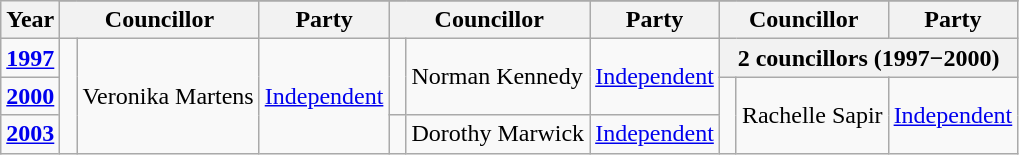<table class="wikitable">
<tr>
<th rowspan="2">Year</th>
</tr>
<tr>
<th colspan="2">Councillor</th>
<th>Party</th>
<th colspan="2">Councillor</th>
<th>Party</th>
<th colspan="2">Councillor</th>
<th>Party</th>
</tr>
<tr>
<td><strong><a href='#'>1997</a></strong></td>
<td rowspan="3" width="1px" > </td>
<td rowspan="3">Veronika Martens</td>
<td rowspan="3"><a href='#'>Independent</a></td>
<td rowspan="2" width="1px" > </td>
<td rowspan="2">Norman Kennedy</td>
<td rowspan="2"><a href='#'>Independent</a></td>
<th colspan=12; rowspan=1>2 councillors (1997−2000)</th>
</tr>
<tr>
<td><strong><a href='#'>2000</a></strong></td>
<td rowspan="2" width="1px" > </td>
<td rowspan="2">Rachelle Sapir</td>
<td rowspan="2"><a href='#'>Independent</a></td>
</tr>
<tr>
<td><strong><a href='#'>2003</a></strong></td>
<td rowspan="2" width="1px" > </td>
<td rowspan="2">Dorothy Marwick</td>
<td rowspan="2"><a href='#'>Independent</a></td>
</tr>
</table>
